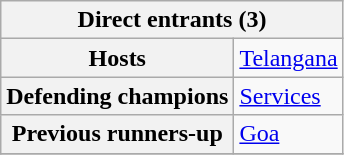<table class="wikitable">
<tr>
<th width="180" colspan=2>Direct entrants (3)</th>
</tr>
<tr>
<th>Hosts</th>
<td><a href='#'>Telangana</a></td>
</tr>
<tr>
<th>Defending champions</th>
<td><a href='#'>Services</a></td>
</tr>
<tr>
<th>Previous runners-up</th>
<td><a href='#'>Goa</a></td>
</tr>
<tr>
</tr>
</table>
